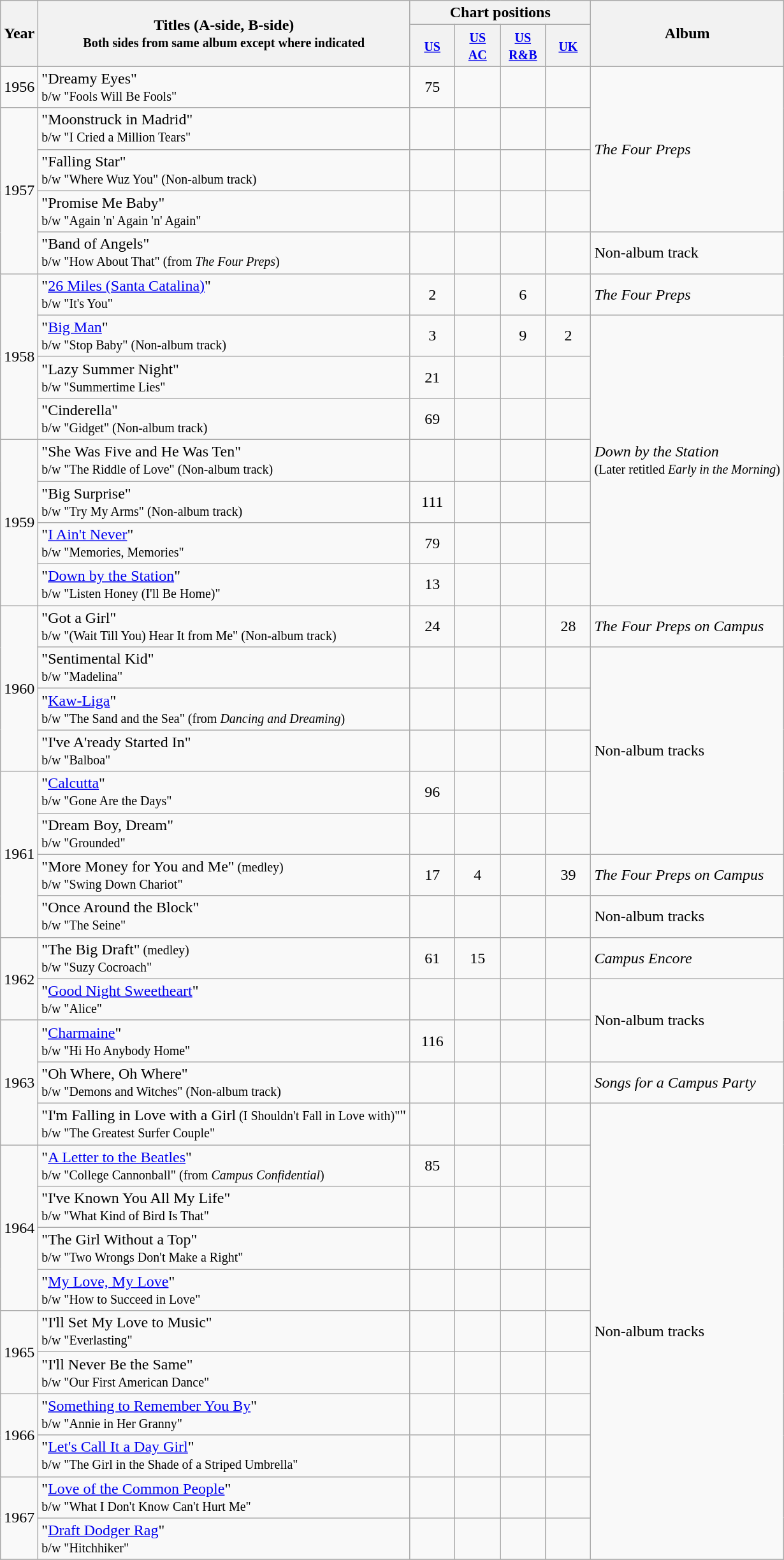<table class="wikitable">
<tr>
<th rowspan="2">Year</th>
<th rowspan="2">Titles (A-side, B-side)<br><small>Both sides from same album except where indicated</small></th>
<th colspan="4">Chart positions</th>
<th rowspan="2">Album</th>
</tr>
<tr>
<th width="40"><small><a href='#'>US</a></small></th>
<th width="40"><small><a href='#'>US<br>AC</a></small></th>
<th width="40"><small><a href='#'>US R&B</a> </small></th>
<th width="40"><small><a href='#'>UK</a></small></th>
</tr>
<tr>
<td>1956</td>
<td align="left">"Dreamy Eyes"<br><small>b/w "Fools Will Be Fools"</small></td>
<td align="center">75</td>
<td align="center"></td>
<td align="center"></td>
<td align="center"></td>
<td align="left" rowspan="4"><em>The Four Preps</em></td>
</tr>
<tr>
<td rowspan="4">1957</td>
<td align="left">"Moonstruck in Madrid"<br><small>b/w "I Cried a Million Tears"</small></td>
<td align="center"></td>
<td align="center"></td>
<td align="center"></td>
<td align="center"></td>
</tr>
<tr>
<td align="left">"Falling Star"<br><small>b/w "Where Wuz You" (Non-album track)</small></td>
<td align="center"></td>
<td align="center"></td>
<td align="center"></td>
<td align="center"></td>
</tr>
<tr>
<td align="left">"Promise Me Baby"<br><small>b/w "Again 'n' Again 'n' Again"</small></td>
<td align="center"></td>
<td align="center"></td>
<td align="center"></td>
<td align="center"></td>
</tr>
<tr>
<td align="left">"Band of Angels"<br><small>b/w "How About That" (from <em>The Four Preps</em>)</small></td>
<td align="center"></td>
<td align="center"></td>
<td align="center"></td>
<td align="center"></td>
<td align="left">Non-album track</td>
</tr>
<tr>
<td rowspan="4">1958</td>
<td align="left">"<a href='#'>26 Miles (Santa Catalina)</a>"<br><small>b/w "It's You"</small></td>
<td align="center">2</td>
<td align="center"></td>
<td align="center">6</td>
<td align="center"></td>
<td align="left"><em>The Four Preps</em></td>
</tr>
<tr>
<td align="left">"<a href='#'>Big Man</a>"<br><small>b/w "Stop Baby" (Non-album track)</small></td>
<td align="center">3</td>
<td align="center"></td>
<td align="center">9</td>
<td align="center">2</td>
<td align="left" rowspan="7"><em>Down by the Station</em><br><small>(Later retitled <em>Early in the Morning</em>)</small></td>
</tr>
<tr>
<td align="left">"Lazy Summer Night"<br><small>b/w "Summertime Lies"</small></td>
<td align="center">21</td>
<td align="center"></td>
<td align="center"></td>
<td align="center"></td>
</tr>
<tr>
<td align="left">"Cinderella"<br><small>b/w "Gidget" (Non-album track)</small></td>
<td align="center">69</td>
<td align="center"></td>
<td align="center"></td>
<td align="center"></td>
</tr>
<tr>
<td rowspan="4">1959</td>
<td align="left">"She Was Five and He Was Ten"<br><small>b/w "The Riddle of Love" (Non-album track)</small></td>
<td align="center"></td>
<td align="center"></td>
<td align="center"></td>
<td align="center"></td>
</tr>
<tr>
<td align="left">"Big Surprise"<br><small>b/w "Try My Arms" (Non-album track)</small></td>
<td align="center">111</td>
<td align="center"></td>
<td align="center"></td>
<td align="center"></td>
</tr>
<tr>
<td align="left">"<a href='#'>I Ain't Never</a>"<br><small>b/w "Memories, Memories"</small></td>
<td align="center">79</td>
<td align="center"></td>
<td align="center"></td>
<td align="center"></td>
</tr>
<tr>
<td align="left">"<a href='#'>Down by the Station</a>"<br><small>b/w "Listen Honey (I'll Be Home)"</small></td>
<td align="center">13</td>
<td align="center"></td>
<td align="center"></td>
<td align="center"></td>
</tr>
<tr>
<td rowspan="4">1960</td>
<td align="left">"Got a Girl"<br><small>b/w "(Wait Till You) Hear It from Me" (Non-album track)</small></td>
<td align="center">24</td>
<td align="center"></td>
<td align="center"></td>
<td align="center">28</td>
<td align="left"><em>The Four Preps on Campus</em></td>
</tr>
<tr>
<td align="left">"Sentimental Kid"<br><small>b/w "Madelina"</small></td>
<td align="center"></td>
<td align="center"></td>
<td align="center"></td>
<td align="center"></td>
<td align="left" rowspan="5">Non-album tracks</td>
</tr>
<tr>
<td align="left">"<a href='#'>Kaw-Liga</a>"<br><small>b/w "The Sand and the Sea" (from <em>Dancing and Dreaming</em>)</small></td>
<td align="center"></td>
<td align="center"></td>
<td align="center"></td>
<td align="center"></td>
</tr>
<tr>
<td align="left">"I've A'ready Started In"<br><small>b/w "Balboa"</small></td>
<td align="center"></td>
<td align="center"></td>
<td align="center"></td>
<td align="center"></td>
</tr>
<tr>
<td rowspan="4">1961</td>
<td align="left">"<a href='#'>Calcutta</a>"<br><small>b/w "Gone Are the Days"</small></td>
<td align="center">96</td>
<td align="center"></td>
<td align="center"></td>
<td align="center"></td>
</tr>
<tr>
<td align="left">"Dream Boy, Dream"<br><small>b/w "Grounded"</small></td>
<td align="center"></td>
<td align="center"></td>
<td align="center"></td>
<td align="center"></td>
</tr>
<tr>
<td align="left">"More Money for You and Me"<small> (medley)</small><br><small>b/w "Swing Down Chariot"</small></td>
<td align="center">17</td>
<td align="center">4</td>
<td align="center"></td>
<td align="center">39</td>
<td align="left"><em>The Four Preps on Campus</em></td>
</tr>
<tr>
<td align="left">"Once Around the Block"<br><small>b/w "The Seine"</small></td>
<td align="center"></td>
<td align="center"></td>
<td align="center"></td>
<td align="center"></td>
<td align="left">Non-album tracks</td>
</tr>
<tr>
<td rowspan="2">1962</td>
<td align="left">"The Big Draft"<small> (medley)</small><br><small>b/w "Suzy Cocroach"</small></td>
<td align="center">61</td>
<td align="center">15</td>
<td align="center"></td>
<td align="center"></td>
<td align="left"><em>Campus Encore</em></td>
</tr>
<tr>
<td align="left">"<a href='#'>Good Night Sweetheart</a>"<br><small>b/w "Alice"</small></td>
<td align="center"></td>
<td align="center"></td>
<td align="center"></td>
<td align="center"></td>
<td align="left" rowspan="2">Non-album tracks</td>
</tr>
<tr>
<td rowspan="3">1963</td>
<td align="left">"<a href='#'>Charmaine</a>"<br><small>b/w "Hi Ho Anybody Home"</small></td>
<td align="center">116</td>
<td align="center"></td>
<td align="center"></td>
<td align="center"></td>
</tr>
<tr>
<td align="left">"Oh Where, Oh Where"<br><small>b/w "Demons and Witches" (Non-album track)</small></td>
<td align="center"></td>
<td align="center"></td>
<td align="center"></td>
<td align="center"></td>
<td align="left"><em>Songs for a Campus Party</em></td>
</tr>
<tr>
<td align="left">"I'm Falling in Love with a Girl<small> (I Shouldn't Fall in Love with)"</small>"<br><small>b/w "The Greatest Surfer Couple"</small></td>
<td align="center"></td>
<td align="center"></td>
<td align="center"></td>
<td align="center"></td>
<td align="left" rowspan="11">Non-album tracks</td>
</tr>
<tr>
<td rowspan="4">1964</td>
<td align="left">"<a href='#'>A Letter to the Beatles</a>"<br><small>b/w "College Cannonball" (from <em>Campus Confidential</em>)</small></td>
<td align="center">85</td>
<td align="center"></td>
<td align="center"></td>
<td align="center"></td>
</tr>
<tr>
<td align="left">"I've Known You All My Life"<br><small>b/w "What Kind of Bird Is That"</small></td>
<td align="center"></td>
<td align="center"></td>
<td align="center"></td>
<td align="center"></td>
</tr>
<tr>
<td align="left">"The Girl Without a Top"<br><small>b/w "Two Wrongs Don't Make a Right"</small></td>
<td align="center"></td>
<td align="center"></td>
<td align="center"></td>
<td align="center"></td>
</tr>
<tr>
<td align="left">"<a href='#'>My Love, My Love</a>"<br><small>b/w "How to Succeed in Love"</small></td>
<td align="center"></td>
<td align="center"></td>
<td align="center"></td>
<td align="center"></td>
</tr>
<tr>
<td rowspan="2">1965</td>
<td align="left">"I'll Set My Love to Music"<br><small>b/w "Everlasting"</small></td>
<td align="center"></td>
<td align="center"></td>
<td align="center"></td>
<td align="center"></td>
</tr>
<tr>
<td align="left">"I'll Never Be the Same"<br><small>b/w "Our First American Dance"</small></td>
<td align="center"></td>
<td align="center"></td>
<td align="center"></td>
<td align="center"></td>
</tr>
<tr>
<td rowspan="2">1966</td>
<td align="left">"<a href='#'>Something to Remember You By</a>"<br><small>b/w "Annie in Her Granny"</small></td>
<td align="center"></td>
<td align="center"></td>
<td align="center"></td>
<td align="center"></td>
</tr>
<tr>
<td align="left">"<a href='#'>Let's Call It a Day Girl</a>"<br><small>b/w "The Girl in the Shade of a Striped Umbrella"</small></td>
<td align="center"></td>
<td align="center"></td>
<td align="center"></td>
<td align="center"></td>
</tr>
<tr>
<td rowspan="2">1967</td>
<td align="left">"<a href='#'>Love of the Common People</a>"<br><small>b/w "What I Don't Know Can't Hurt Me"</small></td>
<td align="center"></td>
<td align="center"></td>
<td align="center"></td>
<td align="center"></td>
</tr>
<tr>
<td align="left">"<a href='#'>Draft Dodger Rag</a>"<br><small>b/w "Hitchhiker"</small></td>
<td align="center"></td>
<td align="center"></td>
<td align="center"></td>
<td align="center"></td>
</tr>
<tr>
</tr>
</table>
